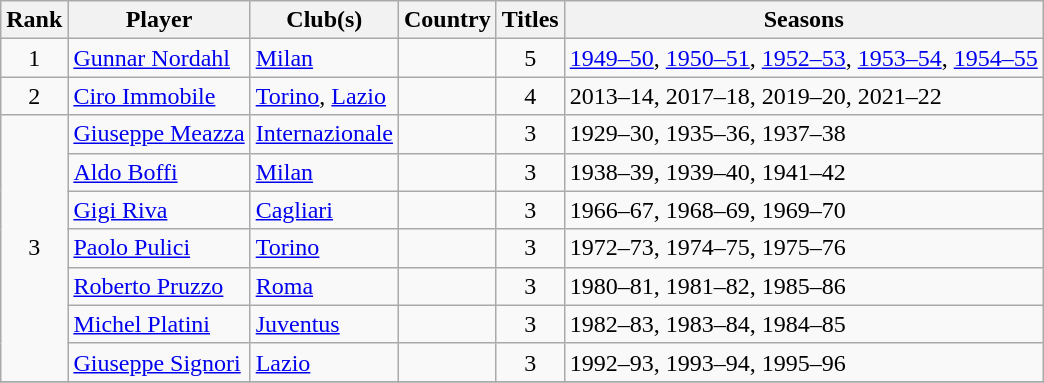<table class="wikitable">
<tr>
<th>Rank</th>
<th>Player</th>
<th>Club(s)</th>
<th>Country</th>
<th>Titles</th>
<th>Seasons</th>
</tr>
<tr>
<td align=center>1</td>
<td><a href='#'>Gunnar Nordahl</a></td>
<td><a href='#'>Milan</a></td>
<td></td>
<td align=center>5</td>
<td><a href='#'>1949–50</a>, <a href='#'>1950–51</a>, <a href='#'>1952–53</a>, <a href='#'>1953–54</a>, <a href='#'>1954–55</a></td>
</tr>
<tr>
<td align=center>2</td>
<td><a href='#'>Ciro Immobile</a></td>
<td><a href='#'>Torino</a>, <a href='#'>Lazio</a></td>
<td></td>
<td align=center>4</td>
<td>2013–14, 2017–18, 2019–20, 2021–22</td>
</tr>
<tr>
<td align=center rowspan=7>3</td>
<td><a href='#'>Giuseppe Meazza</a></td>
<td><a href='#'>Internazionale</a></td>
<td></td>
<td align=center>3</td>
<td>1929–30, 1935–36, 1937–38</td>
</tr>
<tr>
<td><a href='#'>Aldo Boffi</a></td>
<td><a href='#'>Milan</a></td>
<td></td>
<td align=center>3</td>
<td>1938–39, 1939–40, 1941–42</td>
</tr>
<tr>
<td><a href='#'>Gigi Riva</a></td>
<td><a href='#'>Cagliari</a></td>
<td></td>
<td align=center>3</td>
<td>1966–67, 1968–69, 1969–70</td>
</tr>
<tr>
<td><a href='#'>Paolo Pulici</a></td>
<td><a href='#'>Torino</a></td>
<td></td>
<td align=center>3</td>
<td>1972–73, 1974–75, 1975–76</td>
</tr>
<tr>
<td><a href='#'>Roberto Pruzzo</a></td>
<td><a href='#'>Roma</a></td>
<td></td>
<td align=center>3</td>
<td>1980–81, 1981–82, 1985–86</td>
</tr>
<tr>
<td><a href='#'>Michel Platini</a></td>
<td><a href='#'>Juventus</a></td>
<td></td>
<td align=center>3</td>
<td>1982–83, 1983–84, 1984–85</td>
</tr>
<tr>
<td><a href='#'>Giuseppe Signori</a></td>
<td><a href='#'>Lazio</a></td>
<td></td>
<td align=center>3</td>
<td>1992–93, 1993–94, 1995–96</td>
</tr>
<tr>
</tr>
</table>
